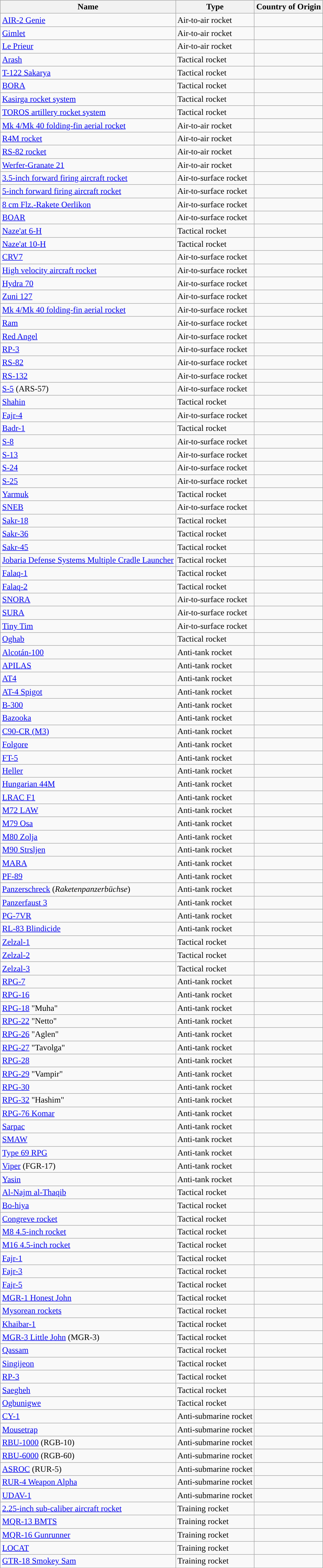<table class="wikitable sortable sticky-header">
<tr>
<th scope="col">Name</th>
<th scope="col">Type</th>
<th scope="col">Country of Origin</th>
</tr>
<tr>
<td><a href='#'>AIR-2 Genie</a></td>
<td>Air-to-air rocket</td>
<td data-sort-value="United States"></td>
</tr>
<tr>
<td><a href='#'>Gimlet</a></td>
<td>Air-to-air rocket</td>
<td data-sort-value="United States"></td>
</tr>
<tr>
<td><a href='#'>Le Prieur</a></td>
<td>Air-to-air rocket</td>
<td data-sort-value="France"></td>
</tr>
<tr>
<td><a href='#'>Arash</a></td>
<td>Tactical rocket</td>
<td data-sort-value="Iran"></td>
</tr>
<tr>
<td><a href='#'>T-122 Sakarya</a></td>
<td>Tactical rocket</td>
<td data-sort-value="Turkey"></td>
</tr>
<tr>
<td><a href='#'>BORA</a></td>
<td>Tactical rocket</td>
<td data-sort-value="Turkey"></td>
</tr>
<tr>
<td><a href='#'>Kasirga rocket system</a></td>
<td>Tactical rocket</td>
<td data-sort-value="Turkey"></td>
</tr>
<tr>
<td><a href='#'>TOROS artillery rocket system</a></td>
<td>Tactical rocket</td>
<td data-sort-value="Turkey"></td>
</tr>
<tr>
<td><a href='#'>Mk 4/Mk 40 folding-fin aerial rocket</a></td>
<td>Air-to-air rocket</td>
<td data-sort-value="United States"></td>
</tr>
<tr>
<td><a href='#'>R4M rocket</a></td>
<td>Air-to-air rocket</td>
<td data-sort-value="Germany"></td>
</tr>
<tr>
<td><a href='#'>RS-82 rocket</a></td>
<td>Air-to-air rocket</td>
<td data-sort-value="Soviet Union"></td>
</tr>
<tr>
<td><a href='#'>Werfer-Granate 21</a></td>
<td>Air-to-air rocket</td>
<td data-sort-value="Germany"></td>
</tr>
<tr>
<td><a href='#'>3.5-inch forward firing aircraft rocket</a></td>
<td>Air-to-surface rocket</td>
<td data-sort-value="United States"></td>
</tr>
<tr>
<td><a href='#'>5-inch forward firing aircraft rocket</a></td>
<td>Air-to-surface rocket</td>
<td data-sort-value="United States"></td>
</tr>
<tr>
<td><a href='#'>8 cm Flz.-Rakete Oerlikon</a></td>
<td>Air-to-surface rocket</td>
<td data-sort-value="Switzerland"></td>
</tr>
<tr>
<td><a href='#'>BOAR</a></td>
<td>Air-to-surface rocket</td>
<td data-sort-value="United States"></td>
</tr>
<tr>
<td><a href='#'>Naze'at 6-H</a></td>
<td>Tactical rocket</td>
<td data-sort-value="Iran"></td>
</tr>
<tr>
<td><a href='#'>Naze'at 10-H</a></td>
<td>Tactical rocket</td>
<td data-sort-value="Iran"></td>
</tr>
<tr>
<td><a href='#'>CRV7</a></td>
<td>Air-to-surface rocket</td>
<td data-sort-value="Canada"></td>
</tr>
<tr>
<td><a href='#'>High velocity aircraft rocket</a></td>
<td>Air-to-surface rocket</td>
<td data-sort-value="United States"></td>
</tr>
<tr>
<td><a href='#'>Hydra 70</a></td>
<td>Air-to-surface rocket</td>
<td data-sort-value="United States"></td>
</tr>
<tr>
<td><a href='#'>Zuni 127</a></td>
<td>Air-to-surface rocket</td>
<td></td>
</tr>
<tr>
<td><a href='#'>Mk 4/Mk 40 folding-fin aerial rocket</a></td>
<td>Air-to-surface rocket</td>
<td data-sort-value="United States"></td>
</tr>
<tr>
<td><a href='#'>Ram</a></td>
<td>Air-to-surface rocket</td>
<td data-sort-value="United States"></td>
</tr>
<tr>
<td><a href='#'>Red Angel</a></td>
<td>Air-to-surface rocket</td>
<td data-sort-value="United Kingdom"></td>
</tr>
<tr>
<td><a href='#'>RP-3</a></td>
<td>Air-to-surface rocket</td>
<td data-sort-value="United Kingdom"></td>
</tr>
<tr>
<td><a href='#'>RS-82</a></td>
<td>Air-to-surface rocket</td>
<td data-sort-value="Soviet Union"></td>
</tr>
<tr>
<td><a href='#'>RS-132</a></td>
<td>Air-to-surface rocket</td>
<td data-sort-value="Soviet Union"></td>
</tr>
<tr>
<td><a href='#'>S-5</a> (ARS-57)</td>
<td>Air-to-surface rocket</td>
<td data-sort-value="Soviet Union"></td>
</tr>
<tr>
<td><a href='#'>Shahin</a></td>
<td>Tactical rocket</td>
<td data-sort-value="Iran"></td>
</tr>
<tr>
<td><a href='#'>Fajr-4</a></td>
<td>Air-to-surface rocket</td>
<td data-sort-value="Iran"></td>
</tr>
<tr>
<td><a href='#'>Badr-1</a></td>
<td>Tactical rocket</td>
<td data-sort-value="Yemen"></td>
</tr>
<tr>
<td><a href='#'>S-8</a></td>
<td>Air-to-surface rocket</td>
<td data-sort-value="Soviet Union"></td>
</tr>
<tr>
<td><a href='#'>S-13</a></td>
<td>Air-to-surface rocket</td>
<td data-sort-value="Soviet Union"></td>
</tr>
<tr>
<td><a href='#'>S-24</a></td>
<td>Air-to-surface rocket</td>
<td data-sort-value="Soviet Union"></td>
</tr>
<tr>
<td><a href='#'>S-25</a></td>
<td>Air-to-surface rocket</td>
<td data-sort-value="Soviet Union"></td>
</tr>
<tr>
<td><a href='#'>Yarmuk</a></td>
<td>Tactical rocket</td>
<td data-sort-value="Pakistan"></td>
</tr>
<tr>
<td><a href='#'>SNEB</a></td>
<td>Air-to-surface rocket</td>
<td data-sort-value="France"></td>
</tr>
<tr>
<td><a href='#'>Sakr-18</a></td>
<td>Tactical rocket</td>
<td data-sort-value="Egypt"></td>
</tr>
<tr>
<td><a href='#'>Sakr-36</a></td>
<td>Tactical rocket</td>
<td data-sort-value="Egypt"></td>
</tr>
<tr>
<td><a href='#'>Sakr-45</a></td>
<td>Tactical rocket</td>
<td data-sort-value="Egypt"></td>
</tr>
<tr>
<td><a href='#'>Jobaria Defense Systems Multiple Cradle Launcher</a></td>
<td>Tactical rocket</td>
<td data-sort-value="United Arab Emirates"></td>
</tr>
<tr>
<td><a href='#'>Falaq-1</a></td>
<td>Tactical rocket</td>
<td data-sort-value="Iran"></td>
</tr>
<tr>
<td><a href='#'>Falaq-2</a></td>
<td>Tactical rocket</td>
<td data-sort-value="Iran"></td>
</tr>
<tr>
<td><a href='#'>SNORA</a></td>
<td>Air-to-surface rocket</td>
<td data-sort-value="Switzerland"></td>
</tr>
<tr>
<td><a href='#'>SURA</a></td>
<td>Air-to-surface rocket</td>
<td data-sort-value="Switzerland"></td>
</tr>
<tr>
<td><a href='#'>Tiny Tim</a></td>
<td>Air-to-surface rocket</td>
<td data-sort-value="United States"></td>
</tr>
<tr>
<td><a href='#'>Oghab</a></td>
<td>Tactical rocket</td>
<td date-sort-value="Iran"></td>
</tr>
<tr>
<td><a href='#'>Alcotán-100</a></td>
<td>Anti-tank rocket</td>
<td data-sort-value="Spain"></td>
</tr>
<tr>
<td><a href='#'>APILAS</a></td>
<td>Anti-tank rocket</td>
<td data-sort-value="France"></td>
</tr>
<tr>
<td><a href='#'>AT4</a></td>
<td>Anti-tank rocket</td>
<td data-sort-value="Sweden"></td>
</tr>
<tr>
<td><a href='#'>AT-4 Spigot</a></td>
<td>Anti-tank rocket</td>
<td data-sort-value="Soviet Union"></td>
</tr>
<tr>
<td><a href='#'>B-300</a></td>
<td>Anti-tank rocket</td>
<td data-sort-value="Israel"></td>
</tr>
<tr>
<td><a href='#'>Bazooka</a></td>
<td>Anti-tank rocket</td>
<td data-sort-value="United States"></td>
</tr>
<tr>
<td><a href='#'>C90-CR (M3)</a></td>
<td>Anti-tank rocket</td>
<td data-sort-value="Spain"></td>
</tr>
<tr>
<td><a href='#'>Folgore</a></td>
<td>Anti-tank rocket</td>
<td data-sort-value="Italy"></td>
</tr>
<tr>
<td><a href='#'>FT-5</a></td>
<td>Anti-tank rocket</td>
<td data-sort-value="South Africa"></td>
</tr>
<tr>
<td><a href='#'>Heller</a></td>
<td>Anti-tank rocket</td>
<td data-sort-value="Canada"></td>
</tr>
<tr>
<td><a href='#'>Hungarian 44M</a></td>
<td>Anti-tank rocket</td>
<td data-sort-value="Hungary"></td>
</tr>
<tr>
<td><a href='#'>LRAC F1</a></td>
<td>Anti-tank rocket</td>
<td data-sort-value="France"></td>
</tr>
<tr>
<td><a href='#'>M72 LAW</a></td>
<td>Anti-tank rocket</td>
<td data-sort-value="United States"></td>
</tr>
<tr>
<td><a href='#'>M79 Osa</a></td>
<td>Anti-tank rocket</td>
<td data-sort-value="Yugoslavia"></td>
</tr>
<tr>
<td><a href='#'>M80 Zolja</a></td>
<td>Anti-tank rocket</td>
<td data-sort-value="SFR Yugoslavia"></td>
</tr>
<tr>
<td><a href='#'>M90 Strsljen</a></td>
<td>Anti-tank rocket</td>
<td data-sort-value="Serbia"></td>
</tr>
<tr>
<td><a href='#'>MARA</a></td>
<td>Anti-tank rocket</td>
<td data-sort-value="Argentina"></td>
</tr>
<tr>
<td><a href='#'>PF-89</a></td>
<td>Anti-tank rocket</td>
<td data-sort-value="China"></td>
</tr>
<tr>
<td><a href='#'>Panzerschreck</a> (<em>Raketenpanzerbüchse</em>)</td>
<td>Anti-tank rocket</td>
<td data-sort-value="Germany"></td>
</tr>
<tr>
<td><a href='#'>Panzerfaust 3</a></td>
<td>Anti-tank rocket</td>
<td data-sort-value="Germany"></td>
</tr>
<tr>
<td><a href='#'>PG-7VR</a></td>
<td>Anti-tank rocket</td>
<td data-sort-value="Soviet Union"></td>
</tr>
<tr>
<td><a href='#'>RL-83 Blindicide</a></td>
<td>Anti-tank rocket</td>
<td data-sort-value="Belgium"></td>
</tr>
<tr>
<td><a href='#'>Zelzal-1</a></td>
<td>Tactical rocket</td>
<td data-sort-value="Iran"></td>
</tr>
<tr>
<td><a href='#'>Zelzal-2</a></td>
<td>Tactical rocket</td>
<td data-sort-value="Iran"></td>
</tr>
<tr>
<td><a href='#'>Zelzal-3</a></td>
<td>Tactical rocket</td>
<td data-sort-value="Iran"></td>
</tr>
<tr>
<td><a href='#'>RPG-7</a></td>
<td>Anti-tank rocket</td>
<td data-sort-value="Soviet Union"></td>
</tr>
<tr>
<td><a href='#'>RPG-16</a></td>
<td>Anti-tank rocket</td>
<td data-sort-value="Soviet Union"></td>
</tr>
<tr>
<td><a href='#'>RPG-18</a> "Muha"</td>
<td>Anti-tank rocket</td>
<td data-sort-value="Soviet Union"></td>
</tr>
<tr>
<td><a href='#'>RPG-22</a> "Netto"</td>
<td>Anti-tank rocket</td>
<td data-sort-value="Soviet Union"></td>
</tr>
<tr>
<td><a href='#'>RPG-26</a> "Aglen"</td>
<td>Anti-tank rocket</td>
<td data-sort-value="Soviet Union"></td>
</tr>
<tr>
<td><a href='#'>RPG-27</a> "Tavolga"</td>
<td>Anti-tank rocket</td>
<td data-sort-value="Soviet Union"></td>
</tr>
<tr>
<td><a href='#'>RPG-28</a></td>
<td>Anti-tank rocket</td>
<td data-sort-value="Russia"></td>
</tr>
<tr>
<td><a href='#'>RPG-29</a> "Vampir"</td>
<td>Anti-tank rocket</td>
<td data-sort-value="Soviet Union"></td>
</tr>
<tr>
<td><a href='#'>RPG-30</a></td>
<td>Anti-tank rocket</td>
<td data-sort-value="Russia"></td>
</tr>
<tr>
<td><a href='#'>RPG-32</a> "Hashim"</td>
<td>Anti-tank rocket</td>
<td data-sort-value="Russia"></td>
</tr>
<tr>
<td><a href='#'>RPG-76 Komar</a></td>
<td>Anti-tank rocket</td>
<td data-sort-value="Poland"></td>
</tr>
<tr>
<td><a href='#'>Sarpac</a></td>
<td>Anti-tank rocket</td>
<td data-sort-value="France"></td>
</tr>
<tr>
<td><a href='#'>SMAW</a></td>
<td>Anti-tank rocket</td>
<td data-sort-value="United States"></td>
</tr>
<tr>
<td><a href='#'>Type 69 RPG</a></td>
<td>Anti-tank rocket</td>
<td data-sort-value="China"></td>
</tr>
<tr>
<td><a href='#'>Viper</a> (FGR-17)</td>
<td>Anti-tank rocket</td>
<td data-sort-value="United States"></td>
</tr>
<tr>
<td><a href='#'>Yasin</a></td>
<td>Anti-tank rocket</td>
<td data-sort-value="Palestine"></td>
</tr>
<tr>
<td><a href='#'>Al-Najm al-Thaqib</a></td>
<td>Tactical rocket</td>
<td data-sort-value="Yemen"></td>
</tr>
<tr>
<td><a href='#'>Bo-hiya</a></td>
<td>Tactical rocket</td>
<td data-sort-value="Japan"></td>
</tr>
<tr>
<td><a href='#'>Congreve rocket</a></td>
<td>Tactical rocket</td>
<td data-sort-value="United Kingdom"></td>
</tr>
<tr>
<td><a href='#'>M8 4.5-inch rocket</a></td>
<td>Tactical rocket</td>
<td data-sort-value="United States"></td>
</tr>
<tr>
<td><a href='#'>M16 4.5-inch rocket</a></td>
<td>Tactical rocket</td>
<td data-sort-value="United States"></td>
</tr>
<tr>
<td><a href='#'>Fajr-1</a></td>
<td>Tactical rocket</td>
<td data-sort-value="Iran"></td>
</tr>
<tr>
<td><a href='#'>Fajr-3</a></td>
<td>Tactical rocket</td>
<td data-sort-value="Iran"></td>
</tr>
<tr>
<td><a href='#'>Fajr-5</a></td>
<td>Tactical rocket</td>
<td data-sort-value="Iran"></td>
</tr>
<tr>
<td><a href='#'>MGR-1 Honest John</a></td>
<td>Tactical rocket</td>
<td data-sort-value="United States"></td>
</tr>
<tr>
<td><a href='#'>Mysorean rockets</a></td>
<td>Tactical rocket</td>
<td data-sort-value="United Kingdom"></td>
</tr>
<tr>
<td><a href='#'>Khaibar-1</a></td>
<td>Tactical rocket</td>
<td data-sort-value="Syria"></td>
</tr>
<tr>
<td><a href='#'>MGR-3 Little John</a> (MGR-3)</td>
<td>Tactical rocket</td>
<td data-sort-value="United States"></td>
</tr>
<tr>
<td><a href='#'>Qassam</a></td>
<td>Tactical rocket</td>
<td data-sort-value="Palestine"></td>
</tr>
<tr>
<td><a href='#'>Singijeon</a></td>
<td>Tactical rocket</td>
<td data-sort-value="Korea"></td>
</tr>
<tr>
<td><a href='#'>RP-3</a></td>
<td>Tactical rocket</td>
<td data-sort-value="United Kingdom"></td>
</tr>
<tr>
<td><a href='#'>Saegheh</a></td>
<td>Tactical rocket</td>
<td data-sort-value="Iran"></td>
</tr>
<tr>
<td><a href='#'>Ogbunigwe</a></td>
<td>Tactical rocket</td>
<td data-sort-value="Biafra"></td>
</tr>
<tr>
<td><a href='#'>CY-1</a></td>
<td>Anti-submarine rocket</td>
<td data-sort-value="China"></td>
</tr>
<tr>
<td><a href='#'>Mousetrap</a></td>
<td>Anti-submarine rocket</td>
<td data-sort-value="United States"></td>
</tr>
<tr>
<td><a href='#'>RBU-1000</a> (RGB-10)</td>
<td>Anti-submarine rocket</td>
<td data-sort-value="Soviet Union"></td>
</tr>
<tr>
<td><a href='#'>RBU-6000</a> (RGB-60)</td>
<td>Anti-submarine rocket</td>
<td data-sort-value="Soviet Union"></td>
</tr>
<tr>
<td><a href='#'>ASROC</a> (RUR-5)</td>
<td>Anti-submarine rocket</td>
<td data-sort-value="United States"></td>
</tr>
<tr>
<td><a href='#'>RUR-4 Weapon Alpha</a></td>
<td>Anti-submarine rocket</td>
<td data-sort-value="United States"></td>
</tr>
<tr>
<td><a href='#'>UDAV-1</a></td>
<td>Anti-submarine rocket</td>
<td data-sort-value="Soviet Union"></td>
</tr>
<tr>
<td><a href='#'>2.25-inch sub-caliber aircraft rocket</a></td>
<td>Training rocket</td>
<td data-sort-value="United States"></td>
</tr>
<tr>
<td><a href='#'>MQR-13 BMTS</a></td>
<td>Training rocket</td>
<td data-sort-value="United States"></td>
</tr>
<tr>
<td><a href='#'>MQR-16 Gunrunner</a></td>
<td>Training rocket</td>
<td data-sort-value="United States"></td>
</tr>
<tr>
<td><a href='#'>LOCAT</a></td>
<td>Training rocket</td>
<td data-sort-value="United States"></td>
</tr>
<tr>
<td><a href='#'>GTR-18 Smokey Sam</a></td>
<td>Training rocket</td>
<td data-sort-value="United States"></td>
</tr>
<tr>
</tr>
</table>
